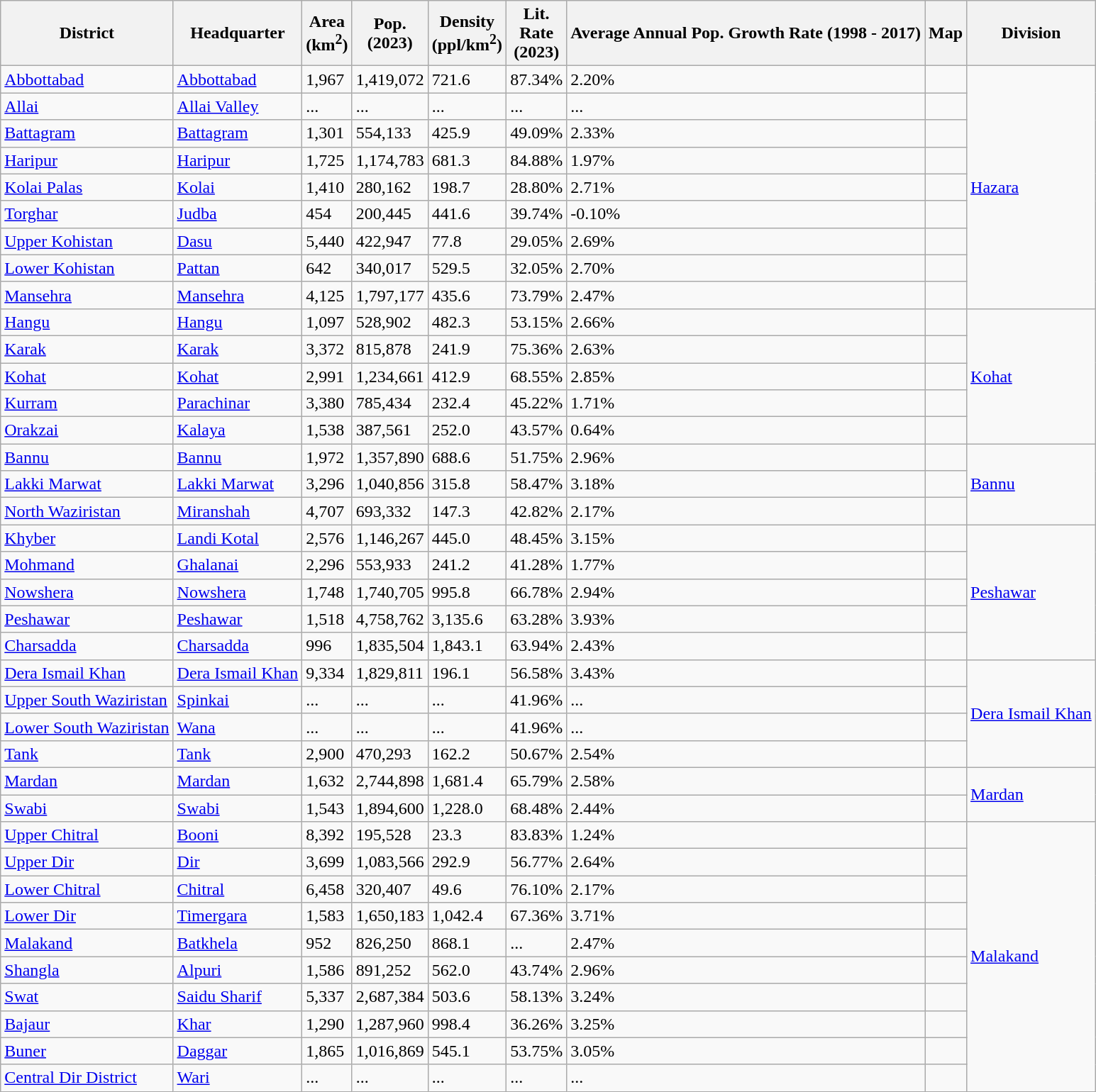<table class="wikitable sortable static-row-numbers static-row-header-hash" style="text-align:left">
<tr>
<th scope="col">District</th>
<th scope="col">Headquarter</th>
<th scope="col">Area<br>(km<sup>2</sup>)<br></th>
<th scope="col">Pop.<br>(2023)<br></th>
<th scope="col">Density<br>(ppl/km<sup>2</sup>)<br></th>
<th>Lit.<br>Rate<br>(2023)<br></th>
<th>Average Annual Pop. Growth Rate (1998 - 2017)</th>
<th>Map</th>
<th scope="col">Division</th>
</tr>
<tr>
<td><a href='#'>Abbottabad</a></td>
<td><a href='#'>Abbottabad</a></td>
<td>1,967</td>
<td>1,419,072</td>
<td>721.6</td>
<td>87.34%</td>
<td>2.20% </td>
<td></td>
<td rowspan="9"><a href='#'>Hazara</a></td>
</tr>
<tr>
<td><a href='#'>Allai</a></td>
<td><a href='#'>Allai Valley</a></td>
<td>...</td>
<td>...</td>
<td>...</td>
<td>...</td>
<td>...</td>
<td></td>
</tr>
<tr>
<td><a href='#'>Battagram</a></td>
<td><a href='#'>Battagram</a></td>
<td>1,301</td>
<td>554,133</td>
<td>425.9</td>
<td>49.09%</td>
<td>2.33% </td>
<td></td>
</tr>
<tr>
<td><a href='#'>Haripur</a></td>
<td><a href='#'>Haripur</a></td>
<td>1,725</td>
<td>1,174,783</td>
<td>681.3</td>
<td>84.88%</td>
<td>1.97% </td>
<td></td>
</tr>
<tr>
<td><a href='#'>Kolai Palas</a></td>
<td><a href='#'>Kolai</a></td>
<td>1,410</td>
<td>280,162</td>
<td>198.7</td>
<td>28.80%</td>
<td>2.71% </td>
<td></td>
</tr>
<tr>
<td><a href='#'>Torghar</a></td>
<td><a href='#'>Judba</a></td>
<td>454</td>
<td>200,445</td>
<td>441.6</td>
<td>39.74%</td>
<td>-0.10% </td>
<td></td>
</tr>
<tr>
<td><a href='#'>Upper Kohistan</a></td>
<td><a href='#'>Dasu</a></td>
<td>5,440</td>
<td>422,947</td>
<td>77.8</td>
<td>29.05%</td>
<td>2.69% </td>
<td></td>
</tr>
<tr>
<td><a href='#'>Lower Kohistan</a></td>
<td><a href='#'>Pattan</a></td>
<td>642</td>
<td>340,017</td>
<td>529.5</td>
<td>32.05%</td>
<td>2.70% </td>
<td></td>
</tr>
<tr>
<td><a href='#'>Mansehra</a></td>
<td><a href='#'>Mansehra</a></td>
<td>4,125</td>
<td>1,797,177</td>
<td>435.6</td>
<td>73.79%</td>
<td>2.47% </td>
<td></td>
</tr>
<tr>
<td><a href='#'>Hangu</a></td>
<td><a href='#'>Hangu</a></td>
<td>1,097</td>
<td>528,902</td>
<td>482.3</td>
<td>53.15%</td>
<td>2.66% </td>
<td></td>
<td rowspan="5"><a href='#'>Kohat</a></td>
</tr>
<tr>
<td><a href='#'>Karak</a></td>
<td><a href='#'>Karak</a></td>
<td>3,372</td>
<td>815,878</td>
<td>241.9</td>
<td>75.36%</td>
<td>2.63% </td>
<td></td>
</tr>
<tr>
<td><a href='#'>Kohat</a></td>
<td><a href='#'>Kohat</a></td>
<td>2,991</td>
<td>1,234,661</td>
<td>412.9</td>
<td>68.55%</td>
<td>2.85% </td>
<td></td>
</tr>
<tr>
<td><a href='#'>Kurram</a></td>
<td><a href='#'>Parachinar</a></td>
<td>3,380</td>
<td>785,434</td>
<td>232.4</td>
<td>45.22%</td>
<td>1.71% </td>
<td></td>
</tr>
<tr>
<td><a href='#'>Orakzai</a></td>
<td><a href='#'>Kalaya</a></td>
<td>1,538</td>
<td>387,561</td>
<td>252.0</td>
<td>43.57%</td>
<td>0.64% </td>
<td></td>
</tr>
<tr>
<td><a href='#'>Bannu</a></td>
<td><a href='#'>Bannu</a></td>
<td>1,972</td>
<td>1,357,890</td>
<td>688.6</td>
<td>51.75%</td>
<td>2.96% </td>
<td></td>
<td rowspan="3"><a href='#'>Bannu</a></td>
</tr>
<tr>
<td><a href='#'>Lakki Marwat</a></td>
<td><a href='#'>Lakki Marwat</a></td>
<td>3,296</td>
<td>1,040,856</td>
<td>315.8</td>
<td>58.47%</td>
<td>3.18% </td>
<td></td>
</tr>
<tr>
<td><a href='#'>North Waziristan</a></td>
<td><a href='#'>Miranshah</a></td>
<td>4,707</td>
<td>693,332</td>
<td>147.3</td>
<td>42.82%</td>
<td>2.17% </td>
<td></td>
</tr>
<tr>
<td><a href='#'>Khyber</a></td>
<td><a href='#'>Landi Kotal</a></td>
<td>2,576</td>
<td>1,146,267</td>
<td>445.0</td>
<td>48.45%</td>
<td>3.15% </td>
<td></td>
<td rowspan="5"><a href='#'>Peshawar</a></td>
</tr>
<tr>
<td><a href='#'>Mohmand</a></td>
<td><a href='#'>Ghalanai</a></td>
<td>2,296</td>
<td>553,933</td>
<td>241.2</td>
<td>41.28%</td>
<td>1.77% </td>
<td></td>
</tr>
<tr>
<td><a href='#'>Nowshera</a></td>
<td><a href='#'>Nowshera</a></td>
<td>1,748</td>
<td>1,740,705</td>
<td>995.8</td>
<td>66.78%</td>
<td>2.94% </td>
<td></td>
</tr>
<tr>
<td><a href='#'>Peshawar</a></td>
<td><a href='#'>Peshawar</a></td>
<td>1,518</td>
<td>4,758,762</td>
<td>3,135.6</td>
<td>63.28%</td>
<td>3.93% </td>
<td></td>
</tr>
<tr>
<td><a href='#'>Charsadda</a></td>
<td><a href='#'>Charsadda</a></td>
<td>996</td>
<td>1,835,504</td>
<td>1,843.1</td>
<td>63.94%</td>
<td>2.43% </td>
<td></td>
</tr>
<tr>
<td><a href='#'>Dera Ismail Khan</a></td>
<td><a href='#'>Dera Ismail Khan</a></td>
<td>9,334</td>
<td>1,829,811</td>
<td>196.1</td>
<td>56.58%</td>
<td>3.43% </td>
<td></td>
<td rowspan="4"><a href='#'>Dera Ismail Khan</a></td>
</tr>
<tr>
<td><a href='#'>Upper South Waziristan</a></td>
<td><a href='#'>Spinkai</a></td>
<td>...</td>
<td>...</td>
<td>...</td>
<td>41.96%</td>
<td>...</td>
<td></td>
</tr>
<tr>
<td><a href='#'>Lower South Waziristan</a></td>
<td><a href='#'>Wana</a></td>
<td>...</td>
<td>...</td>
<td>...</td>
<td>41.96%</td>
<td>...</td>
<td></td>
</tr>
<tr>
<td><a href='#'>Tank</a></td>
<td><a href='#'>Tank</a></td>
<td>2,900</td>
<td>470,293</td>
<td>162.2</td>
<td>50.67%</td>
<td>2.54% </td>
<td></td>
</tr>
<tr>
<td><a href='#'>Mardan</a></td>
<td><a href='#'>Mardan</a></td>
<td>1,632</td>
<td>2,744,898</td>
<td>1,681.4</td>
<td>65.79%</td>
<td>2.58% </td>
<td></td>
<td rowspan="2"><a href='#'>Mardan</a></td>
</tr>
<tr>
<td><a href='#'>Swabi</a></td>
<td><a href='#'>Swabi</a></td>
<td>1,543</td>
<td>1,894,600</td>
<td>1,228.0</td>
<td>68.48%</td>
<td>2.44% </td>
<td></td>
</tr>
<tr>
<td><a href='#'>Upper Chitral</a></td>
<td><a href='#'>Booni</a></td>
<td>8,392</td>
<td>195,528</td>
<td>23.3</td>
<td>83.83%</td>
<td>1.24% </td>
<td></td>
<td rowspan="10"><a href='#'>Malakand</a></td>
</tr>
<tr>
<td><a href='#'>Upper Dir</a></td>
<td><a href='#'>Dir</a></td>
<td>3,699</td>
<td>1,083,566</td>
<td>292.9</td>
<td>56.77%</td>
<td>2.64% </td>
<td></td>
</tr>
<tr>
<td><a href='#'>Lower Chitral</a></td>
<td><a href='#'>Chitral</a></td>
<td>6,458</td>
<td>320,407</td>
<td>49.6</td>
<td>76.10%</td>
<td>2.17% </td>
<td></td>
</tr>
<tr>
<td><a href='#'>Lower Dir</a></td>
<td><a href='#'>Timergara</a></td>
<td>1,583</td>
<td>1,650,183</td>
<td>1,042.4</td>
<td>67.36%</td>
<td>3.71% </td>
<td></td>
</tr>
<tr>
<td><a href='#'>Malakand</a></td>
<td><a href='#'>Batkhela</a></td>
<td>952</td>
<td>826,250</td>
<td>868.1</td>
<td>...</td>
<td>2.47% </td>
<td></td>
</tr>
<tr>
<td><a href='#'>Shangla</a></td>
<td><a href='#'>Alpuri</a></td>
<td>1,586</td>
<td>891,252</td>
<td>562.0</td>
<td>43.74%</td>
<td>2.96% </td>
<td></td>
</tr>
<tr>
<td><a href='#'>Swat</a></td>
<td><a href='#'>Saidu Sharif</a></td>
<td>5,337</td>
<td>2,687,384</td>
<td>503.6</td>
<td>58.13%</td>
<td>3.24% </td>
<td></td>
</tr>
<tr>
<td><a href='#'>Bajaur</a></td>
<td><a href='#'>Khar</a></td>
<td>1,290</td>
<td>1,287,960</td>
<td>998.4</td>
<td>36.26%</td>
<td>3.25% </td>
<td></td>
</tr>
<tr>
<td><a href='#'>Buner</a></td>
<td><a href='#'>Daggar</a></td>
<td>1,865</td>
<td>1,016,869</td>
<td>545.1</td>
<td>53.75%</td>
<td>3.05% </td>
<td></td>
</tr>
<tr>
<td><a href='#'>Central Dir District</a></td>
<td><a href='#'>Wari</a></td>
<td>...</td>
<td>...</td>
<td>...</td>
<td>...</td>
<td>...</td>
<td></td>
</tr>
</table>
